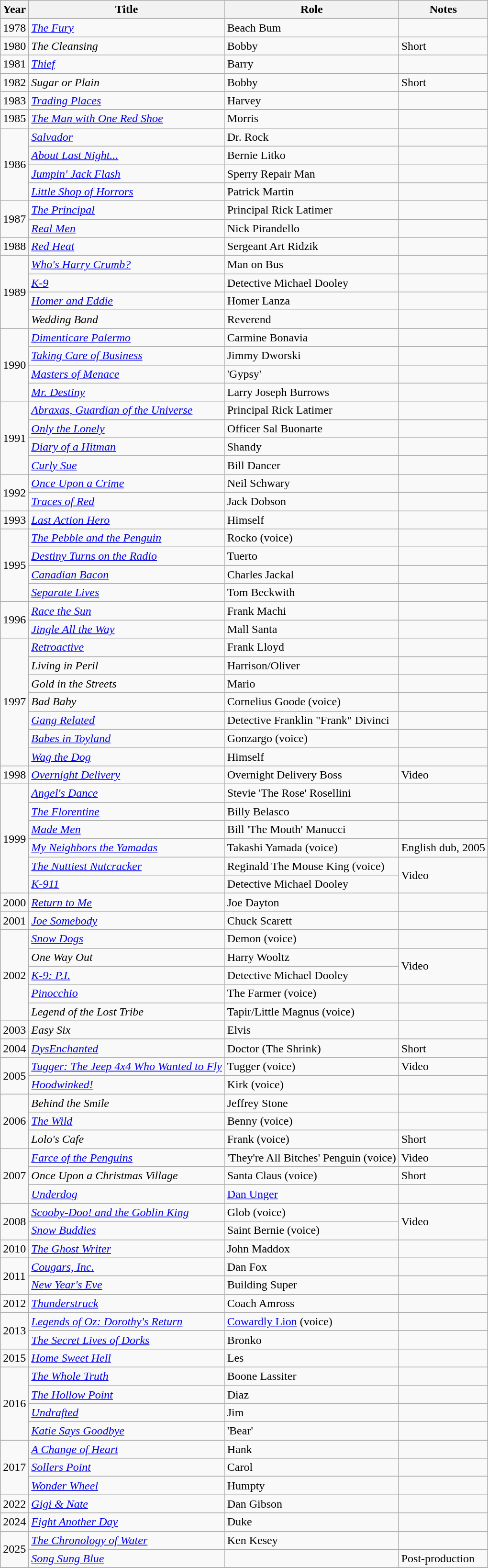<table class="wikitable plainrowheaders sortable" style="margin-right: 0;">
<tr>
<th>Year</th>
<th>Title</th>
<th>Role</th>
<th>Notes</th>
</tr>
<tr>
<td>1978</td>
<td data-sort-value="Fury, The"><em><a href='#'>The Fury</a></em></td>
<td>Beach Bum</td>
<td></td>
</tr>
<tr>
<td>1980</td>
<td data-sort-value="Cleansing, The"><em>The Cleansing</em></td>
<td>Bobby</td>
<td>Short</td>
</tr>
<tr>
<td>1981</td>
<td><em><a href='#'>Thief</a></em></td>
<td>Barry</td>
<td></td>
</tr>
<tr>
<td>1982</td>
<td><em>Sugar or Plain</em></td>
<td>Bobby</td>
<td>Short</td>
</tr>
<tr>
<td>1983</td>
<td><em><a href='#'>Trading Places</a></em></td>
<td>Harvey</td>
<td></td>
</tr>
<tr>
<td>1985</td>
<td data-sort-value="Man with One Red Shoe, The"><em><a href='#'>The Man with One Red Shoe</a></em></td>
<td>Morris</td>
<td></td>
</tr>
<tr>
<td rowspan="4">1986</td>
<td><em><a href='#'>Salvador</a></em></td>
<td>Dr. Rock</td>
<td></td>
</tr>
<tr>
<td><em><a href='#'>About Last Night...</a></em></td>
<td>Bernie Litko</td>
<td></td>
</tr>
<tr>
<td><em><a href='#'>Jumpin' Jack Flash</a></em></td>
<td>Sperry Repair Man</td>
<td></td>
</tr>
<tr>
<td><em><a href='#'>Little Shop of Horrors</a></em></td>
<td>Patrick Martin</td>
<td></td>
</tr>
<tr>
<td rowspan="2">1987</td>
<td data-sort-value="Principal, The"><em><a href='#'>The Principal</a></em></td>
<td>Principal Rick Latimer</td>
<td></td>
</tr>
<tr>
<td><em><a href='#'>Real Men</a></em></td>
<td>Nick Pirandello</td>
<td></td>
</tr>
<tr>
<td>1988</td>
<td><em><a href='#'>Red Heat</a></em></td>
<td>Sergeant Art Ridzik</td>
<td></td>
</tr>
<tr>
<td rowspan="4">1989</td>
<td><em><a href='#'>Who's Harry Crumb?</a></em></td>
<td>Man on Bus</td>
<td></td>
</tr>
<tr>
<td><em><a href='#'>K-9</a></em></td>
<td>Detective Michael Dooley</td>
<td></td>
</tr>
<tr>
<td><em><a href='#'>Homer and Eddie</a></em></td>
<td>Homer Lanza</td>
<td></td>
</tr>
<tr>
<td><em>Wedding Band</em></td>
<td>Reverend</td>
<td></td>
</tr>
<tr>
<td rowspan="4">1990</td>
<td><em><a href='#'>Dimenticare Palermo</a></em></td>
<td>Carmine Bonavia</td>
<td></td>
</tr>
<tr>
<td><em><a href='#'>Taking Care of Business</a></em></td>
<td>Jimmy Dworski</td>
<td></td>
</tr>
<tr>
<td><em><a href='#'>Masters of Menace</a></em></td>
<td>'Gypsy'</td>
<td></td>
</tr>
<tr>
<td><em><a href='#'>Mr. Destiny</a></em></td>
<td>Larry Joseph Burrows</td>
<td></td>
</tr>
<tr>
<td rowspan="4">1991</td>
<td><em><a href='#'>Abraxas, Guardian of the Universe</a></em></td>
<td>Principal Rick Latimer</td>
<td></td>
</tr>
<tr>
<td><em><a href='#'>Only the Lonely</a></em></td>
<td>Officer Sal Buonarte</td>
<td></td>
</tr>
<tr>
<td><em><a href='#'>Diary of a Hitman</a></em></td>
<td>Shandy</td>
<td></td>
</tr>
<tr>
<td><em><a href='#'>Curly Sue</a></em></td>
<td>Bill Dancer</td>
<td></td>
</tr>
<tr>
<td rowspan="2">1992</td>
<td><em><a href='#'>Once Upon a Crime</a></em></td>
<td>Neil Schwary</td>
<td></td>
</tr>
<tr>
<td><em><a href='#'>Traces of Red</a></em></td>
<td>Jack Dobson</td>
<td></td>
</tr>
<tr>
<td>1993</td>
<td><em><a href='#'>Last Action Hero</a></em></td>
<td>Himself</td>
<td></td>
</tr>
<tr>
<td rowspan="4">1995</td>
<td data-sort-value="Pebble and the Penguin, The"><em><a href='#'>The Pebble and the Penguin</a></em></td>
<td>Rocko (voice)</td>
<td></td>
</tr>
<tr>
<td><em><a href='#'>Destiny Turns on the Radio</a></em></td>
<td>Tuerto</td>
<td></td>
</tr>
<tr>
<td><em><a href='#'>Canadian Bacon</a></em></td>
<td>Charles Jackal</td>
<td></td>
</tr>
<tr>
<td><em><a href='#'>Separate Lives</a></em></td>
<td>Tom Beckwith</td>
<td></td>
</tr>
<tr>
<td rowspan="2">1996</td>
<td><em><a href='#'>Race the Sun</a></em></td>
<td>Frank Machi</td>
<td></td>
</tr>
<tr>
<td><em><a href='#'>Jingle All the Way</a></em></td>
<td>Mall Santa</td>
<td></td>
</tr>
<tr>
<td rowspan="7">1997</td>
<td><em><a href='#'>Retroactive</a></em></td>
<td>Frank Lloyd</td>
<td></td>
</tr>
<tr>
<td><em>Living in Peril</em></td>
<td>Harrison/Oliver</td>
<td></td>
</tr>
<tr>
<td><em>Gold in the Streets</em></td>
<td>Mario</td>
<td></td>
</tr>
<tr>
<td><em>Bad Baby</em></td>
<td>Cornelius Goode (voice)</td>
<td></td>
</tr>
<tr>
<td><em><a href='#'>Gang Related</a></em></td>
<td>Detective Franklin "Frank" Divinci</td>
<td></td>
</tr>
<tr>
<td><a href='#'><em>Babes in Toyland</em></a></td>
<td>Gonzargo (voice)</td>
<td></td>
</tr>
<tr>
<td><em><a href='#'>Wag the Dog</a></em></td>
<td>Himself</td>
<td></td>
</tr>
<tr>
<td>1998</td>
<td><em><a href='#'>Overnight Delivery</a></em></td>
<td>Overnight Delivery Boss</td>
<td>Video</td>
</tr>
<tr>
<td rowspan="6">1999</td>
<td><em><a href='#'>Angel's Dance</a></em></td>
<td>Stevie 'The Rose' Rosellini</td>
<td></td>
</tr>
<tr>
<td data-sort-value="Florentine, The"><em><a href='#'>The Florentine</a></em></td>
<td>Billy Belasco</td>
<td></td>
</tr>
<tr>
<td><em><a href='#'>Made Men</a></em></td>
<td>Bill 'The Mouth' Manucci</td>
<td></td>
</tr>
<tr>
<td><em><a href='#'>My Neighbors the Yamadas</a></em></td>
<td>Takashi Yamada (voice)</td>
<td>English dub, 2005</td>
</tr>
<tr>
<td data-sort-value="Nuttiest Nutcracker, The"><em><a href='#'>The Nuttiest Nutcracker</a></em></td>
<td>Reginald The Mouse King (voice)</td>
<td rowspan="2">Video</td>
</tr>
<tr>
<td><em><a href='#'>K-911</a></em></td>
<td>Detective Michael Dooley</td>
</tr>
<tr>
<td>2000</td>
<td><em><a href='#'>Return to Me</a></em></td>
<td>Joe Dayton</td>
<td></td>
</tr>
<tr>
<td>2001</td>
<td><em><a href='#'>Joe Somebody</a></em></td>
<td>Chuck Scarett</td>
<td></td>
</tr>
<tr>
<td rowspan="5">2002</td>
<td><em><a href='#'>Snow Dogs</a></em></td>
<td>Demon (voice)</td>
<td></td>
</tr>
<tr>
<td><em>One Way Out</em></td>
<td>Harry Wooltz</td>
<td rowspan="2">Video</td>
</tr>
<tr>
<td><em><a href='#'>K-9: P.I.</a></em></td>
<td>Detective Michael Dooley</td>
</tr>
<tr>
<td><em><a href='#'>Pinocchio</a></em></td>
<td>The Farmer (voice)</td>
<td></td>
</tr>
<tr>
<td><em>Legend of the Lost Tribe</em></td>
<td>Tapir/Little Magnus (voice)</td>
<td></td>
</tr>
<tr>
<td>2003</td>
<td><em>Easy Six</em></td>
<td>Elvis</td>
<td></td>
</tr>
<tr>
<td>2004</td>
<td><em><a href='#'>DysEnchanted</a></em></td>
<td>Doctor (The Shrink)</td>
<td>Short</td>
</tr>
<tr>
<td rowspan="2">2005</td>
<td><em><a href='#'>Tugger: The Jeep 4x4 Who Wanted to Fly</a></em></td>
<td>Tugger (voice)</td>
<td>Video</td>
</tr>
<tr>
<td><em><a href='#'>Hoodwinked!</a></em></td>
<td>Kirk (voice)</td>
<td></td>
</tr>
<tr>
<td rowspan="3">2006</td>
<td><em>Behind the Smile</em></td>
<td>Jeffrey Stone</td>
<td></td>
</tr>
<tr>
<td data-sort-value="Wild, The"><em><a href='#'>The Wild</a></em></td>
<td>Benny (voice)</td>
<td></td>
</tr>
<tr>
<td><em>Lolo's Cafe</em></td>
<td>Frank (voice)</td>
<td>Short</td>
</tr>
<tr>
<td rowspan="3">2007</td>
<td><em><a href='#'>Farce of the Penguins</a></em></td>
<td>'They're All Bitches' Penguin (voice)</td>
<td>Video</td>
</tr>
<tr>
<td><em>Once Upon a Christmas Village</em></td>
<td>Santa Claus (voice)</td>
<td>Short</td>
</tr>
<tr>
<td><em><a href='#'>Underdog</a></em></td>
<td><a href='#'>Dan Unger</a></td>
<td></td>
</tr>
<tr>
<td rowspan="2">2008</td>
<td><em><a href='#'>Scooby-Doo! and the Goblin King</a></em></td>
<td>Glob (voice)</td>
<td rowspan="2">Video</td>
</tr>
<tr>
<td><em><a href='#'>Snow Buddies</a></em></td>
<td>Saint Bernie (voice)</td>
</tr>
<tr>
<td>2010</td>
<td data-sort-value="Ghost Writer, The"><em><a href='#'>The Ghost Writer</a></em></td>
<td>John Maddox</td>
<td></td>
</tr>
<tr>
<td rowspan="2">2011</td>
<td><em><a href='#'>Cougars, Inc.</a></em></td>
<td>Dan Fox</td>
<td></td>
</tr>
<tr>
<td><em><a href='#'>New Year's Eve</a></em></td>
<td>Building Super</td>
<td></td>
</tr>
<tr>
<td>2012</td>
<td><em><a href='#'>Thunderstruck</a></em></td>
<td>Coach Amross</td>
<td></td>
</tr>
<tr>
<td rowspan="2">2013</td>
<td><em><a href='#'>Legends of Oz: Dorothy's Return</a></em></td>
<td><a href='#'>Cowardly Lion</a> (voice)</td>
<td></td>
</tr>
<tr>
<td data-sort-value="Secret Lives of Dorks, The"><em><a href='#'>The Secret Lives of Dorks</a></em></td>
<td>Bronko</td>
<td></td>
</tr>
<tr>
<td>2015</td>
<td><em><a href='#'>Home Sweet Hell</a></em></td>
<td>Les</td>
<td></td>
</tr>
<tr>
<td rowspan="4">2016</td>
<td data-sort-value="Whole Truth, The"><em><a href='#'>The Whole Truth</a></em></td>
<td>Boone Lassiter</td>
<td></td>
</tr>
<tr>
<td data-sort-value="Hollow Point, The"><em><a href='#'>The Hollow Point</a></em></td>
<td>Diaz</td>
<td></td>
</tr>
<tr>
<td><em><a href='#'>Undrafted</a></em></td>
<td>Jim</td>
<td></td>
</tr>
<tr>
<td><em><a href='#'>Katie Says Goodbye</a></em></td>
<td>'Bear'</td>
<td></td>
</tr>
<tr>
<td rowspan="3">2017</td>
<td data-sort-value="Change of Heart, A"><em><a href='#'>A Change of Heart</a></em></td>
<td>Hank</td>
<td></td>
</tr>
<tr>
<td><em><a href='#'>Sollers Point</a></em></td>
<td>Carol</td>
<td></td>
</tr>
<tr>
<td><em><a href='#'>Wonder Wheel</a></em></td>
<td>Humpty</td>
<td></td>
</tr>
<tr>
<td>2022</td>
<td><em><a href='#'>Gigi & Nate</a></em></td>
<td>Dan Gibson</td>
<td></td>
</tr>
<tr>
<td>2024</td>
<td><em><a href='#'>Fight Another Day</a></em></td>
<td>Duke</td>
<td></td>
</tr>
<tr>
<td rowspan="2">2025</td>
<td><em><a href='#'>The Chronology of Water</a></em></td>
<td>Ken Kesey</td>
<td></td>
</tr>
<tr>
<td><em><a href='#'>Song Sung Blue</a></em></td>
<td></td>
<td>Post-production</td>
</tr>
<tr>
</tr>
</table>
